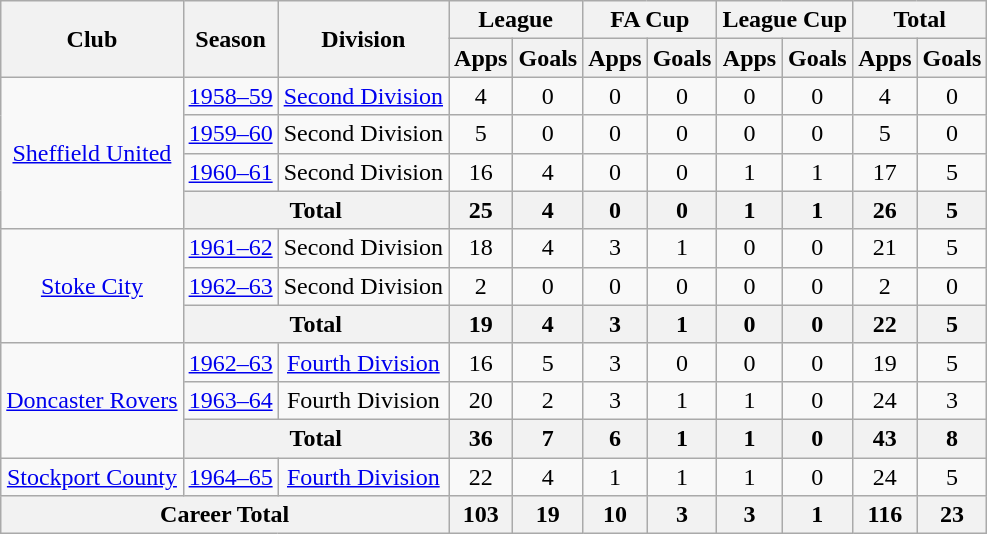<table class="wikitable" style="text-align: center;">
<tr>
<th rowspan="2">Club</th>
<th rowspan="2">Season</th>
<th rowspan="2">Division</th>
<th colspan="2">League</th>
<th colspan="2">FA Cup</th>
<th colspan="2">League Cup</th>
<th colspan="2">Total</th>
</tr>
<tr>
<th>Apps</th>
<th>Goals</th>
<th>Apps</th>
<th>Goals</th>
<th>Apps</th>
<th>Goals</th>
<th>Apps</th>
<th>Goals</th>
</tr>
<tr>
<td rowspan="4"><a href='#'>Sheffield United</a></td>
<td><a href='#'>1958–59</a></td>
<td><a href='#'>Second Division</a></td>
<td>4</td>
<td>0</td>
<td>0</td>
<td>0</td>
<td>0</td>
<td>0</td>
<td>4</td>
<td>0</td>
</tr>
<tr>
<td><a href='#'>1959–60</a></td>
<td>Second Division</td>
<td>5</td>
<td>0</td>
<td>0</td>
<td>0</td>
<td>0</td>
<td>0</td>
<td>5</td>
<td>0</td>
</tr>
<tr>
<td><a href='#'>1960–61</a></td>
<td>Second Division</td>
<td>16</td>
<td>4</td>
<td>0</td>
<td>0</td>
<td>1</td>
<td>1</td>
<td>17</td>
<td>5</td>
</tr>
<tr>
<th colspan="2">Total</th>
<th>25</th>
<th>4</th>
<th>0</th>
<th>0</th>
<th>1</th>
<th>1</th>
<th>26</th>
<th>5</th>
</tr>
<tr>
<td rowspan="3"><a href='#'>Stoke City</a></td>
<td><a href='#'>1961–62</a></td>
<td>Second Division</td>
<td>18</td>
<td>4</td>
<td>3</td>
<td>1</td>
<td>0</td>
<td>0</td>
<td>21</td>
<td>5</td>
</tr>
<tr>
<td><a href='#'>1962–63</a></td>
<td>Second Division</td>
<td>2</td>
<td>0</td>
<td>0</td>
<td>0</td>
<td>0</td>
<td>0</td>
<td>2</td>
<td>0</td>
</tr>
<tr>
<th colspan="2">Total</th>
<th>19</th>
<th>4</th>
<th>3</th>
<th>1</th>
<th>0</th>
<th>0</th>
<th>22</th>
<th>5</th>
</tr>
<tr>
<td rowspan="3"><a href='#'>Doncaster Rovers</a></td>
<td><a href='#'>1962–63</a></td>
<td><a href='#'>Fourth Division</a></td>
<td>16</td>
<td>5</td>
<td>3</td>
<td>0</td>
<td>0</td>
<td>0</td>
<td>19</td>
<td>5</td>
</tr>
<tr>
<td><a href='#'>1963–64</a></td>
<td>Fourth Division</td>
<td>20</td>
<td>2</td>
<td>3</td>
<td>1</td>
<td>1</td>
<td>0</td>
<td>24</td>
<td>3</td>
</tr>
<tr>
<th colspan="2">Total</th>
<th>36</th>
<th>7</th>
<th>6</th>
<th>1</th>
<th>1</th>
<th>0</th>
<th>43</th>
<th>8</th>
</tr>
<tr>
<td><a href='#'>Stockport County</a></td>
<td><a href='#'>1964–65</a></td>
<td><a href='#'>Fourth Division</a></td>
<td>22</td>
<td>4</td>
<td>1</td>
<td>1</td>
<td>1</td>
<td>0</td>
<td>24</td>
<td>5</td>
</tr>
<tr>
<th colspan="3">Career Total</th>
<th>103</th>
<th>19</th>
<th>10</th>
<th>3</th>
<th>3</th>
<th>1</th>
<th>116</th>
<th>23</th>
</tr>
</table>
